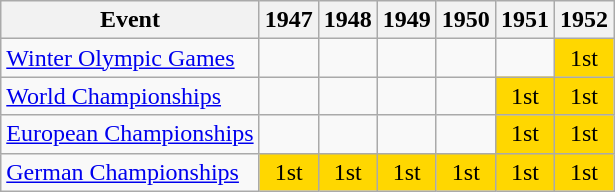<table class="wikitable">
<tr>
<th>Event</th>
<th>1947</th>
<th>1948</th>
<th>1949</th>
<th>1950</th>
<th>1951</th>
<th>1952</th>
</tr>
<tr>
<td><a href='#'>Winter Olympic Games</a></td>
<td></td>
<td></td>
<td></td>
<td></td>
<td></td>
<td align="center" bgcolor="gold">1st</td>
</tr>
<tr>
<td><a href='#'>World Championships</a></td>
<td></td>
<td></td>
<td></td>
<td></td>
<td align="center" bgcolor="gold">1st</td>
<td align="center" bgcolor="gold">1st</td>
</tr>
<tr>
<td><a href='#'>European Championships</a></td>
<td></td>
<td></td>
<td></td>
<td></td>
<td align="center" bgcolor="gold">1st</td>
<td align="center" bgcolor="gold">1st</td>
</tr>
<tr>
<td><a href='#'>German Championships</a></td>
<td align="center" bgcolor="gold">1st</td>
<td align="center" bgcolor="gold">1st</td>
<td align="center" bgcolor="gold">1st</td>
<td align="center" bgcolor="gold">1st</td>
<td align="center" bgcolor="gold">1st</td>
<td align="center" bgcolor="gold">1st</td>
</tr>
</table>
